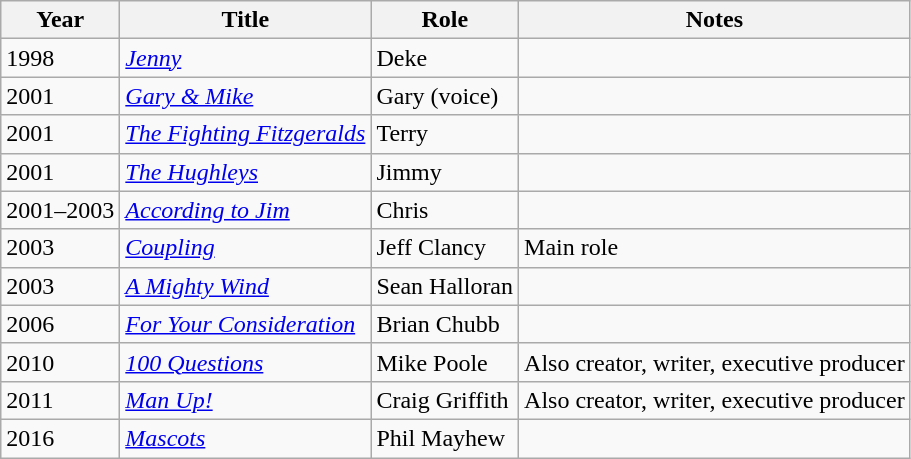<table class="wikitable">
<tr>
<th>Year</th>
<th>Title</th>
<th>Role</th>
<th>Notes</th>
</tr>
<tr>
<td>1998</td>
<td><em><a href='#'>Jenny</a></em></td>
<td>Deke</td>
<td></td>
</tr>
<tr>
<td>2001</td>
<td><em><a href='#'>Gary & Mike</a></em></td>
<td>Gary (voice)</td>
<td></td>
</tr>
<tr>
<td>2001</td>
<td><em><a href='#'>The Fighting Fitzgeralds</a></em></td>
<td>Terry</td>
<td></td>
</tr>
<tr>
<td>2001</td>
<td><em><a href='#'>The Hughleys</a></em></td>
<td>Jimmy</td>
<td></td>
</tr>
<tr>
<td>2001–2003</td>
<td><em><a href='#'>According to Jim</a></em></td>
<td>Chris</td>
<td></td>
</tr>
<tr>
<td>2003</td>
<td><em><a href='#'>Coupling</a></em></td>
<td>Jeff Clancy</td>
<td>Main role</td>
</tr>
<tr>
<td>2003</td>
<td><em><a href='#'>A Mighty Wind</a></em></td>
<td>Sean Halloran</td>
<td></td>
</tr>
<tr>
<td>2006</td>
<td><em><a href='#'>For Your Consideration</a></em></td>
<td>Brian Chubb</td>
<td></td>
</tr>
<tr>
<td>2010</td>
<td><em><a href='#'>100 Questions</a></em></td>
<td>Mike Poole</td>
<td>Also creator, writer, executive producer</td>
</tr>
<tr>
<td>2011</td>
<td><em><a href='#'>Man Up!</a></em></td>
<td>Craig Griffith</td>
<td>Also creator, writer, executive producer</td>
</tr>
<tr>
<td>2016</td>
<td><em><a href='#'>Mascots</a></em></td>
<td>Phil Mayhew</td>
<td></td>
</tr>
</table>
